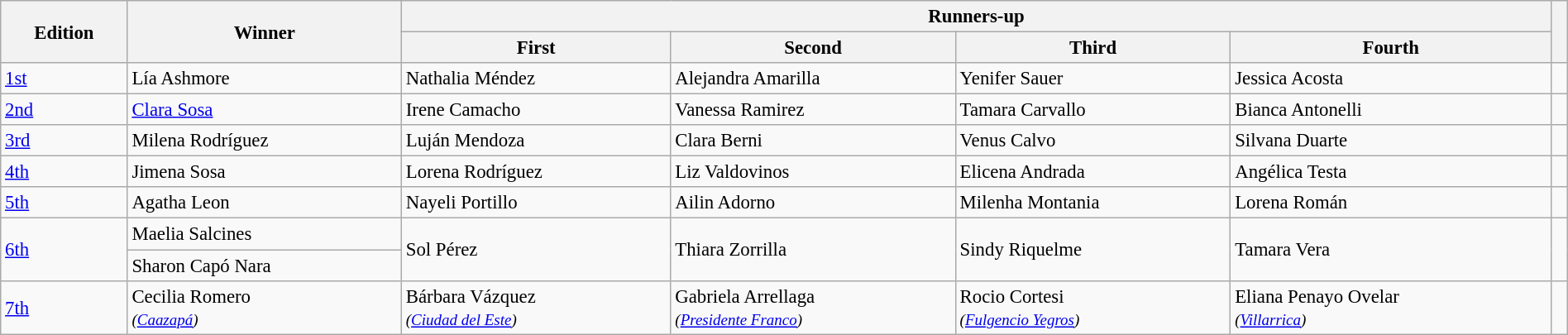<table class="wikitable defaultcenter" style="font-size:95%; width:100%">
<tr>
<th rowspan=2>Edition</th>
<th rowspan=2>Winner</th>
<th colspan=4>Runners-up</th>
<th rowspan=2></th>
</tr>
<tr>
<th>First</th>
<th>Second</th>
<th>Third</th>
<th>Fourth</th>
</tr>
<tr>
<td><a href='#'>1st</a></td>
<td>Lía Ashmore<br></td>
<td>Nathalia Méndez<br></td>
<td>Alejandra Amarilla<br></td>
<td>Yenifer Sauer<br></td>
<td>Jessica Acosta<br></td>
<td></td>
</tr>
<tr>
<td><a href='#'>2nd</a></td>
<td><a href='#'>Clara Sosa</a><br></td>
<td>Irene Camacho<br></td>
<td>Vanessa Ramirez<br></td>
<td>Tamara Carvallo<br></td>
<td>Bianca Antonelli<br></td>
<td></td>
</tr>
<tr>
<td><a href='#'>3rd</a></td>
<td>Milena Rodríguez<br></td>
<td>Luján Mendoza<br></td>
<td>Clara Berni<br></td>
<td>Venus Calvo<br></td>
<td>Silvana Duarte<br></td>
<td></td>
</tr>
<tr>
<td><a href='#'>4th</a></td>
<td>Jimena Sosa<br></td>
<td>Lorena Rodríguez<br></td>
<td>Liz Valdovinos<br></td>
<td>Elicena Andrada<br></td>
<td>Angélica Testa<br></td>
<td></td>
</tr>
<tr>
<td><a href='#'>5th</a></td>
<td>Agatha Leon<br></td>
<td>Nayeli Portillo<br></td>
<td>Ailin Adorno<br></td>
<td>Milenha Montania<br></td>
<td>Lorena Román<br></td>
<td></td>
</tr>
<tr>
<td rowspan=2><a href='#'>6th</a></td>
<td>Maelia Salcines<br></td>
<td rowspan=2>Sol Pérez<br></td>
<td rowspan=2>Thiara Zorrilla<br></td>
<td rowspan=2>Sindy Riquelme<br></td>
<td rowspan=2>Tamara Vera<br></td>
<td rowspan=2></td>
</tr>
<tr>
<td>Sharon Capó Nara<br></td>
</tr>
<tr>
<td><a href='#'>7th</a></td>
<td>Cecilia Romero<br><em><small>(<a href='#'>Caazapá</a>)</small></em></td>
<td>Bárbara Vázquez<br><em><small>(<a href='#'>Ciudad del Este</a>)</small></em></td>
<td>Gabriela Arrellaga<br><em><small>(<a href='#'>Presidente Franco</a>)</small></em></td>
<td>Rocio Cortesi<br><em><small>(<a href='#'>Fulgencio Yegros</a>)</small></em></td>
<td>Eliana Penayo Ovelar<br><em><small>(<a href='#'>Villarrica</a>)</small></em></td>
<td></td>
</tr>
</table>
